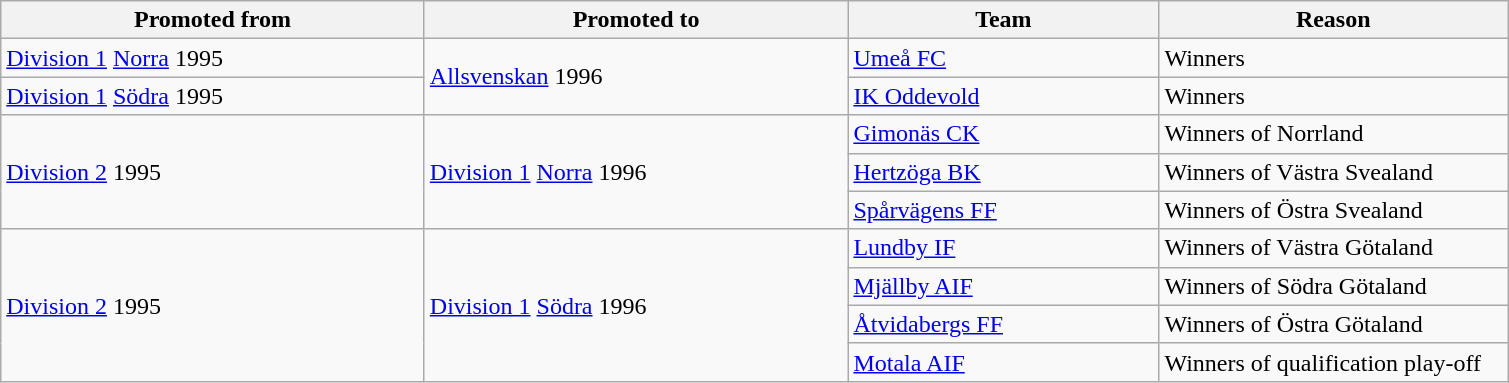<table class="wikitable" style="text-align: left">
<tr>
<th style="width: 275px;">Promoted from</th>
<th style="width: 275px;">Promoted to</th>
<th style="width: 200px;">Team</th>
<th style="width: 225px;">Reason</th>
</tr>
<tr>
<td><a href='#'>Division 1</a> <a href='#'>Norra</a> 1995</td>
<td rowspan="2"><a href='#'>Allsvenskan</a> 1996</td>
<td><a href='#'>Umeå FC</a></td>
<td>Winners</td>
</tr>
<tr>
<td><a href='#'>Division 1</a> <a href='#'>Södra</a> 1995</td>
<td><a href='#'>IK Oddevold</a></td>
<td>Winners</td>
</tr>
<tr>
<td rowspan="3"><a href='#'>Division 2</a> 1995</td>
<td rowspan="3"><a href='#'>Division 1</a> <a href='#'>Norra</a> 1996</td>
<td><a href='#'>Gimonäs CK</a></td>
<td>Winners of Norrland</td>
</tr>
<tr>
<td><a href='#'>Hertzöga BK</a></td>
<td>Winners of Västra Svealand</td>
</tr>
<tr>
<td><a href='#'>Spårvägens FF</a></td>
<td>Winners of Östra Svealand</td>
</tr>
<tr>
<td rowspan="4"><a href='#'>Division 2</a> 1995</td>
<td rowspan="4"><a href='#'>Division 1</a> <a href='#'>Södra</a> 1996</td>
<td><a href='#'>Lundby IF</a></td>
<td>Winners of Västra Götaland</td>
</tr>
<tr>
<td><a href='#'>Mjällby AIF</a></td>
<td>Winners of Södra Götaland</td>
</tr>
<tr>
<td><a href='#'>Åtvidabergs FF</a></td>
<td>Winners of Östra Götaland</td>
</tr>
<tr>
<td><a href='#'>Motala AIF</a></td>
<td>Winners of qualification play-off</td>
</tr>
</table>
